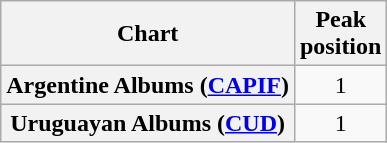<table class="wikitable sortable plainrowheaders">
<tr>
<th scope="col">Chart</th>
<th scope="col">Peak<br>position</th>
</tr>
<tr>
<th scope="row">Argentine Albums (<a href='#'>CAPIF</a>)</th>
<td align="center">1</td>
</tr>
<tr>
<th scope="row">Uruguayan Albums (<a href='#'>CUD</a>)</th>
<td align="center">1</td>
</tr>
</table>
